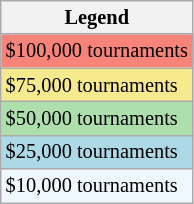<table class=wikitable style="font-size:85%">
<tr>
<th>Legend</th>
</tr>
<tr style="background:#f88379;">
<td>$100,000 tournaments</td>
</tr>
<tr style="background:#f7e98e;">
<td>$75,000 tournaments</td>
</tr>
<tr style="background:#addfad;">
<td>$50,000 tournaments</td>
</tr>
<tr style="background:lightblue;">
<td>$25,000 tournaments</td>
</tr>
<tr style="background:#f0f8ff;">
<td>$10,000 tournaments</td>
</tr>
</table>
